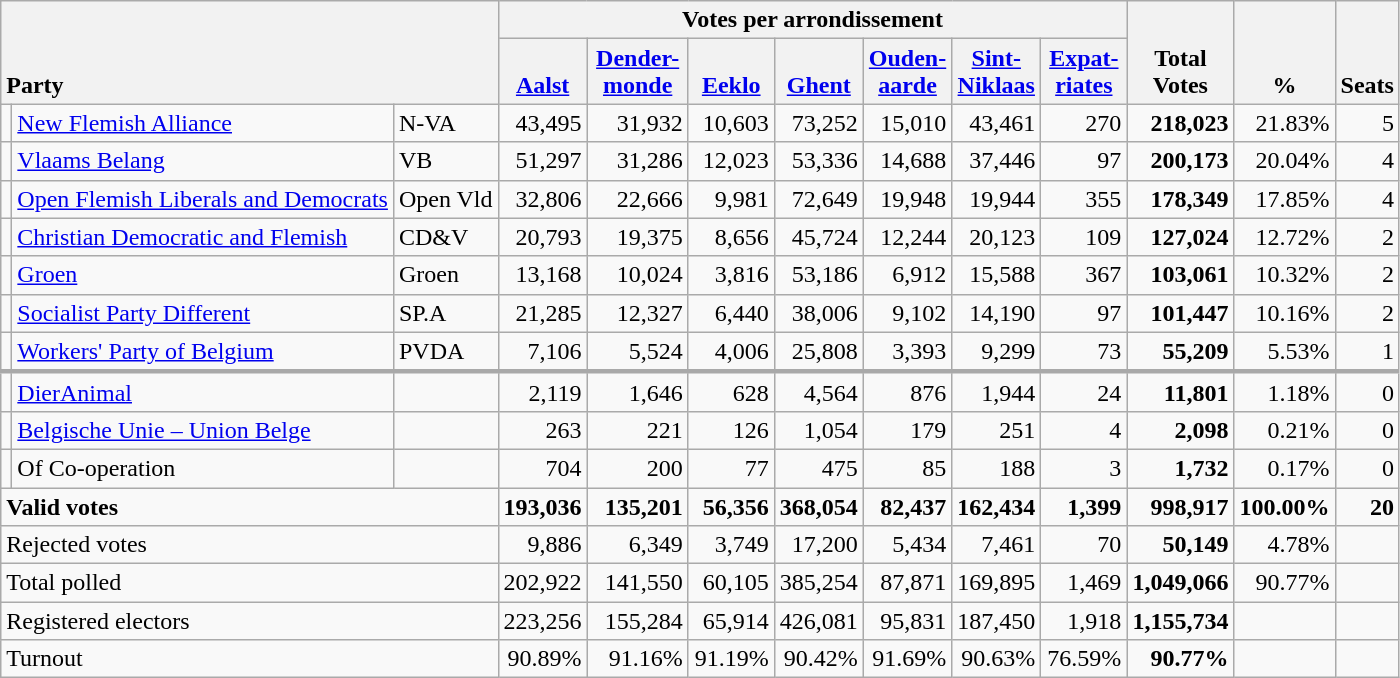<table class="wikitable" border="1" style="text-align:right;">
<tr>
<th style="text-align:left;" valign=bottom rowspan=2 colspan=3>Party</th>
<th colspan=7>Votes per arrondissement</th>
<th align=center valign=bottom rowspan=2 width="50">Total Votes</th>
<th align=center valign=bottom rowspan=2 width="50">%</th>
<th align=center valign=bottom rowspan=2>Seats</th>
</tr>
<tr>
<th align=center valign=bottom width="50"><a href='#'>Aalst</a></th>
<th align=center valign=bottom width="60"><a href='#'>Dender- monde</a></th>
<th align=center valign=bottom width="50"><a href='#'>Eeklo</a></th>
<th align=center valign=bottom width="50"><a href='#'>Ghent</a></th>
<th align=center valign=bottom width="50"><a href='#'>Ouden- aarde</a></th>
<th align=center valign=bottom width="50"><a href='#'>Sint-<br>Niklaas</a></th>
<th align=center valign=bottom width="50"><a href='#'>Expat- riates</a></th>
</tr>
<tr>
<td></td>
<td align=left><a href='#'>New Flemish Alliance</a></td>
<td align=left>N-VA</td>
<td>43,495</td>
<td>31,932</td>
<td>10,603</td>
<td>73,252</td>
<td>15,010</td>
<td>43,461</td>
<td>270</td>
<td><strong>218,023</strong></td>
<td>21.83%</td>
<td>5</td>
</tr>
<tr>
<td></td>
<td align=left><a href='#'>Vlaams Belang</a></td>
<td align=left>VB</td>
<td>51,297</td>
<td>31,286</td>
<td>12,023</td>
<td>53,336</td>
<td>14,688</td>
<td>37,446</td>
<td>97</td>
<td><strong>200,173</strong></td>
<td>20.04%</td>
<td>4</td>
</tr>
<tr>
<td></td>
<td align=left style="white-space: nowrap;"><a href='#'>Open Flemish Liberals and Democrats</a></td>
<td align=left style="white-space: nowrap;">Open Vld</td>
<td>32,806</td>
<td>22,666</td>
<td>9,981</td>
<td>72,649</td>
<td>19,948</td>
<td>19,944</td>
<td>355</td>
<td><strong>178,349</strong></td>
<td>17.85%</td>
<td>4</td>
</tr>
<tr>
<td></td>
<td align=left><a href='#'>Christian Democratic and Flemish</a></td>
<td align=left>CD&V</td>
<td>20,793</td>
<td>19,375</td>
<td>8,656</td>
<td>45,724</td>
<td>12,244</td>
<td>20,123</td>
<td>109</td>
<td><strong>127,024</strong></td>
<td>12.72%</td>
<td>2</td>
</tr>
<tr>
<td></td>
<td align=left><a href='#'>Groen</a></td>
<td align=left>Groen</td>
<td>13,168</td>
<td>10,024</td>
<td>3,816</td>
<td>53,186</td>
<td>6,912</td>
<td>15,588</td>
<td>367</td>
<td><strong>103,061</strong></td>
<td>10.32%</td>
<td>2</td>
</tr>
<tr>
<td></td>
<td align=left><a href='#'>Socialist Party Different</a></td>
<td align=left>SP.A</td>
<td>21,285</td>
<td>12,327</td>
<td>6,440</td>
<td>38,006</td>
<td>9,102</td>
<td>14,190</td>
<td>97</td>
<td><strong>101,447</strong></td>
<td>10.16%</td>
<td>2</td>
</tr>
<tr>
<td></td>
<td align=left><a href='#'>Workers' Party of Belgium</a></td>
<td align=left>PVDA</td>
<td>7,106</td>
<td>5,524</td>
<td>4,006</td>
<td>25,808</td>
<td>3,393</td>
<td>9,299</td>
<td>73</td>
<td><strong>55,209</strong></td>
<td>5.53%</td>
<td>1</td>
</tr>
<tr style="border-top:3px solid darkgray;">
<td></td>
<td align=left><a href='#'>DierAnimal</a></td>
<td align=left></td>
<td>2,119</td>
<td>1,646</td>
<td>628</td>
<td>4,564</td>
<td>876</td>
<td>1,944</td>
<td>24</td>
<td><strong>11,801</strong></td>
<td>1.18%</td>
<td>0</td>
</tr>
<tr>
<td></td>
<td align=left><a href='#'>Belgische Unie – Union Belge</a></td>
<td align=left></td>
<td>263</td>
<td>221</td>
<td>126</td>
<td>1,054</td>
<td>179</td>
<td>251</td>
<td>4</td>
<td><strong>2,098</strong></td>
<td>0.21%</td>
<td>0</td>
</tr>
<tr>
<td></td>
<td align=left>Of Co-operation</td>
<td align=left></td>
<td>704</td>
<td>200</td>
<td>77</td>
<td>475</td>
<td>85</td>
<td>188</td>
<td>3</td>
<td><strong>1,732</strong></td>
<td>0.17%</td>
<td>0</td>
</tr>
<tr style="font-weight:bold">
<td align=left colspan=3>Valid votes</td>
<td>193,036</td>
<td>135,201</td>
<td>56,356</td>
<td>368,054</td>
<td>82,437</td>
<td>162,434</td>
<td>1,399</td>
<td>998,917</td>
<td>100.00%</td>
<td>20</td>
</tr>
<tr>
<td align=left colspan=3>Rejected votes</td>
<td>9,886</td>
<td>6,349</td>
<td>3,749</td>
<td>17,200</td>
<td>5,434</td>
<td>7,461</td>
<td>70</td>
<td><strong>50,149</strong></td>
<td>4.78%</td>
<td></td>
</tr>
<tr>
<td align=left colspan=3>Total polled</td>
<td>202,922</td>
<td>141,550</td>
<td>60,105</td>
<td>385,254</td>
<td>87,871</td>
<td>169,895</td>
<td>1,469</td>
<td><strong>1,049,066</strong></td>
<td>90.77%</td>
<td></td>
</tr>
<tr>
<td align=left colspan=3>Registered electors</td>
<td>223,256</td>
<td>155,284</td>
<td>65,914</td>
<td>426,081</td>
<td>95,831</td>
<td>187,450</td>
<td>1,918</td>
<td><strong>1,155,734</strong></td>
<td></td>
<td></td>
</tr>
<tr>
<td align=left colspan=3>Turnout</td>
<td>90.89%</td>
<td>91.16%</td>
<td>91.19%</td>
<td>90.42%</td>
<td>91.69%</td>
<td>90.63%</td>
<td>76.59%</td>
<td><strong>90.77%</strong></td>
<td></td>
<td></td>
</tr>
</table>
